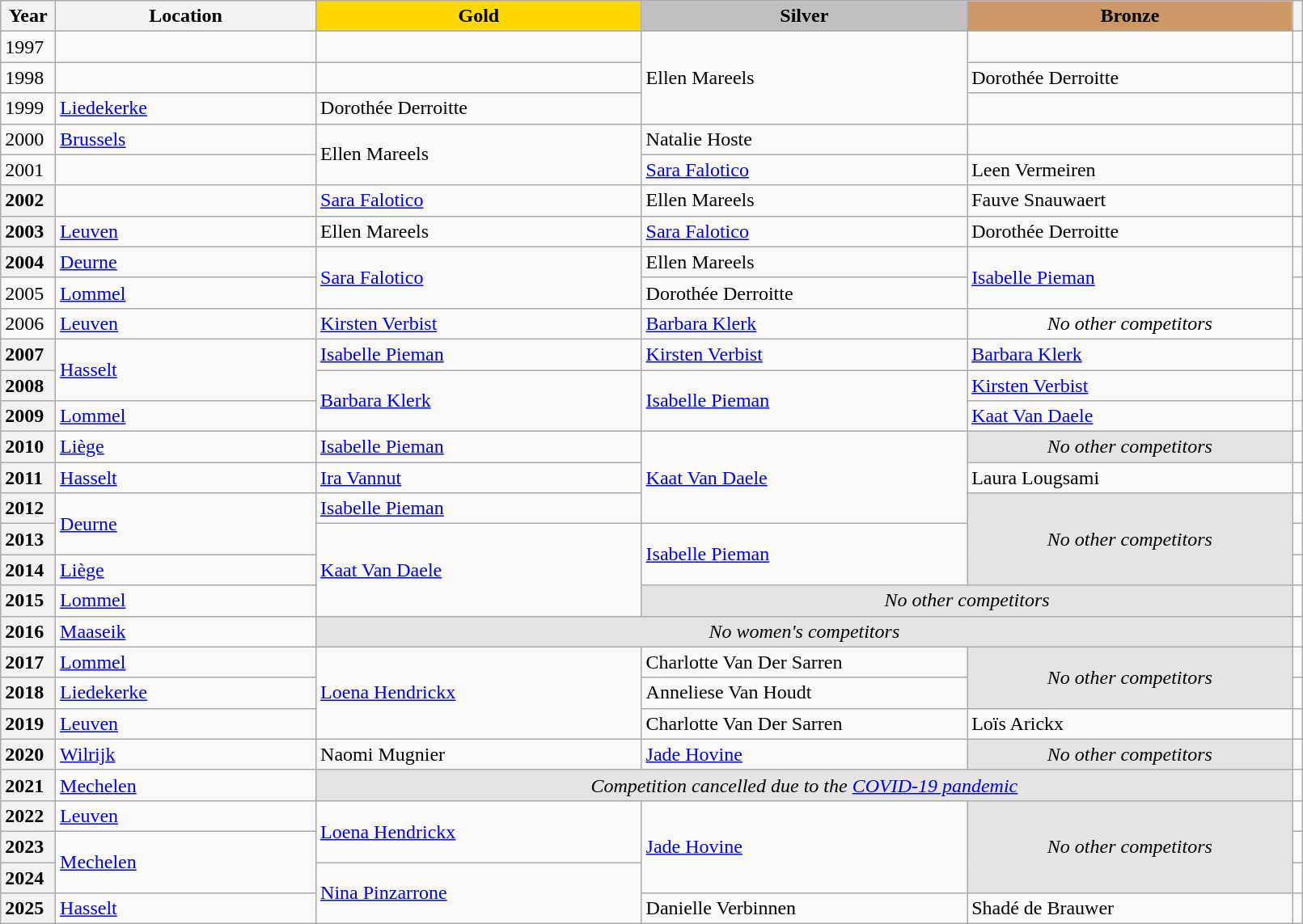<table class="wikitable unsortable" style="text-align:left; width:85%">
<tr>
<th scope="col" style="text-align:center">Year</th>
<th scope="col" style="text-align:center; width:20%">Location</th>
<th scope="col" style="text-align:center; width:25%; background:gold">Gold</th>
<th scope="col" style="text-align:center; width:25%; background:silver">Silver</th>
<th scope="col" style="text-align:center; width:25%; background:#c96">Bronze</th>
<th scope="col" style="text-align:center"></th>
</tr>
<tr>
<td>1997</td>
<td></td>
<td></td>
<td rowspan="3">Ellen Mareels</td>
<td></td>
<td></td>
</tr>
<tr>
<td>1998</td>
<td></td>
<td></td>
<td>Dorothée Derroitte</td>
<td></td>
</tr>
<tr>
<td>1999</td>
<td><a href='#'>Liedekerke</a></td>
<td>Dorothée Derroitte</td>
<td></td>
<td></td>
</tr>
<tr>
<td>2000</td>
<td><a href='#'>Brussels</a></td>
<td rowspan="2">Ellen Mareels</td>
<td>Natalie Hoste</td>
<td></td>
<td></td>
</tr>
<tr>
<td>2001</td>
<td></td>
<td><a href='#'>Sara Falotico</a></td>
<td>Leen Vermeiren</td>
<td></td>
</tr>
<tr>
<th scope="row" style="text-align:left">2002</th>
<td></td>
<td><a href='#'>Sara Falotico</a></td>
<td>Ellen Mareels</td>
<td>Fauve Snauwaert</td>
<td></td>
</tr>
<tr>
<th scope="row" style="text-align:left">2003</th>
<td><a href='#'>Leuven</a></td>
<td>Ellen Mareels</td>
<td><a href='#'>Sara Falotico</a></td>
<td>Dorothée Derroitte</td>
<td></td>
</tr>
<tr>
<th scope="row" style="text-align:left">2004</th>
<td><a href='#'>Deurne</a></td>
<td rowspan="2"><a href='#'>Sara Falotico</a></td>
<td>Ellen Mareels</td>
<td rowspan="2"><a href='#'>Isabelle Pieman</a></td>
<td></td>
</tr>
<tr>
<td>2005</td>
<td><a href='#'>Lommel</a></td>
<td>Dorothée Derroitte</td>
<td></td>
</tr>
<tr>
<td>2006</td>
<td><a href='#'>Leuven</a></td>
<td><a href='#'>Kirsten Verbist</a></td>
<td><a href='#'>Barbara Klerk</a></td>
<td align=center><em>No other competitors</em></td>
<td></td>
</tr>
<tr>
<th scope="row" style="text-align:left">2007</th>
<td rowspan="2"><a href='#'>Hasselt</a></td>
<td><a href='#'>Isabelle Pieman</a></td>
<td><a href='#'>Kirsten Verbist</a></td>
<td><a href='#'>Barbara Klerk</a></td>
<td></td>
</tr>
<tr>
<th scope="row" style="text-align:left">2008</th>
<td rowspan="2"><a href='#'>Barbara Klerk</a></td>
<td rowspan="2"><a href='#'>Isabelle Pieman</a></td>
<td><a href='#'>Kirsten Verbist</a></td>
<td></td>
</tr>
<tr>
<th scope="row" style="text-align:left">2009</th>
<td><a href='#'>Lommel</a></td>
<td><a href='#'>Kaat Van Daele</a></td>
<td></td>
</tr>
<tr>
<th scope="row" style="text-align:left">2010</th>
<td><a href='#'>Liège</a></td>
<td><a href='#'>Isabelle Pieman</a></td>
<td rowspan="3"><a href='#'>Kaat Van Daele</a></td>
<td bgcolor="e5e4e2" align="center"><em>No other competitors</em></td>
<td></td>
</tr>
<tr>
<th scope="row" style="text-align:left">2011</th>
<td><a href='#'>Hasselt</a></td>
<td><a href='#'>Ira Vannut</a></td>
<td>Laura Lougsami</td>
<td></td>
</tr>
<tr>
<th scope="row" style="text-align:left">2012</th>
<td rowspan="2"><a href='#'>Deurne</a></td>
<td><a href='#'>Isabelle Pieman</a></td>
<td rowspan="3" bgcolor="e5e4e2" align="center"><em>No other competitors</em></td>
<td></td>
</tr>
<tr>
<th scope="row" style="text-align:left">2013</th>
<td rowspan="3"><a href='#'>Kaat Van Daele</a></td>
<td rowspan="2"><a href='#'>Isabelle Pieman</a></td>
<td></td>
</tr>
<tr>
<th scope="row" style="text-align:left">2014</th>
<td><a href='#'>Liège</a></td>
<td></td>
</tr>
<tr>
<th scope="row" style="text-align:left">2015</th>
<td><a href='#'>Lommel</a></td>
<td colspan="2" bgcolor="e5e4e2" align="center"><em>No other competitors</em></td>
<td></td>
</tr>
<tr>
<th scope="row" style="text-align:left">2016</th>
<td><a href='#'>Maaseik</a></td>
<td colspan="3" bgcolor="e5e4e2" align="center"><em>No women's competitors</em></td>
<td></td>
</tr>
<tr>
<th scope="row" style="text-align:left">2017</th>
<td><a href='#'>Lommel</a></td>
<td rowspan="3"><a href='#'>Loena Hendrickx</a></td>
<td>Charlotte Van Der Sarren</td>
<td rowspan="2" bgcolor="e5e4e2" align="center"><em>No other competitors</em></td>
<td></td>
</tr>
<tr>
<th scope="row" style="text-align:left">2018</th>
<td><a href='#'>Liedekerke</a></td>
<td>Anneliese Van Houdt</td>
<td></td>
</tr>
<tr>
<th scope="row" style="text-align:left">2019</th>
<td><a href='#'>Leuven</a></td>
<td>Charlotte Van Der Sarren</td>
<td>Loïs Arickx</td>
<td></td>
</tr>
<tr>
<th scope="row" style="text-align:left">2020</th>
<td><a href='#'>Wilrijk</a></td>
<td>Naomi Mugnier</td>
<td><a href='#'>Jade Hovine</a></td>
<td align="center" bgcolor="e5e4e2" align="center"><em>No other competitors</em></td>
<td></td>
</tr>
<tr>
<th scope="row" style="text-align:left">2021</th>
<td><a href='#'>Mechelen</a></td>
<td colspan="3" bgcolor="e5e4e2" align="center"><em>Competition cancelled due to the <a href='#'>COVID-19 pandemic</a></em></td>
<td></td>
</tr>
<tr>
<th scope="row" style="text-align:left">2022</th>
<td><a href='#'>Leuven</a></td>
<td rowspan="2"><a href='#'>Loena Hendrickx</a></td>
<td rowspan="3"><a href='#'>Jade Hovine</a></td>
<td rowspan="3" align="center" bgcolor="e5e4e2"><em>No other competitors</em></td>
<td></td>
</tr>
<tr>
<th scope="row" style="text-align:left">2023</th>
<td rowspan="2"><a href='#'>Mechelen</a></td>
<td></td>
</tr>
<tr>
<th scope="row" style="text-align:left">2024</th>
<td rowspan=2><a href='#'>Nina Pinzarrone</a></td>
<td></td>
</tr>
<tr>
<th scope="row" style="text-align:left">2025</th>
<td><a href='#'>Hasselt</a></td>
<td>Danielle Verbinnen</td>
<td>Shadé de Brauwer</td>
<td></td>
</tr>
</table>
